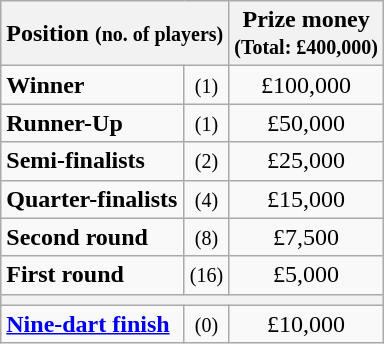<table class="wikitable">
<tr>
<th colspan=2>Position <small>(no. of players)</small></th>
<th>Prize money<br><small>(Total: £400,000)</small></th>
</tr>
<tr>
<td><strong>Winner</strong></td>
<td align=center><small>(1)</small></td>
<td align=center>£100,000</td>
</tr>
<tr>
<td><strong>Runner-Up</strong></td>
<td align=center><small>(1)</small></td>
<td align=center>£50,000</td>
</tr>
<tr>
<td><strong>Semi-finalists</strong></td>
<td align=center><small>(2)</small></td>
<td align=center>£25,000</td>
</tr>
<tr>
<td><strong>Quarter-finalists</strong></td>
<td align=center><small>(4)</small></td>
<td align=center>£15,000</td>
</tr>
<tr>
<td><strong>Second round</strong></td>
<td align=center><small>(8)</small></td>
<td align=center>£7,500</td>
</tr>
<tr>
<td><strong>First round</strong></td>
<td align=center><small>(16)</small></td>
<td align=center>£5,000</td>
</tr>
<tr>
<th colspan=3></th>
</tr>
<tr>
<td><strong><a href='#'>Nine-dart finish</a></strong></td>
<td align=center><small>(0)</small></td>
<td align=center>£10,000</td>
</tr>
</table>
